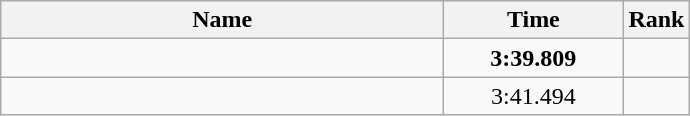<table class="wikitable" style="text-align:center;">
<tr>
<th style="width:18em">Name</th>
<th style="width:7em">Time</th>
<th>Rank</th>
</tr>
<tr>
<td align=left><br><em></em></td>
<td><strong>3:39.809</strong></td>
<td></td>
</tr>
<tr>
<td align=left><br><em></em></td>
<td>3:41.494</td>
<td></td>
</tr>
</table>
